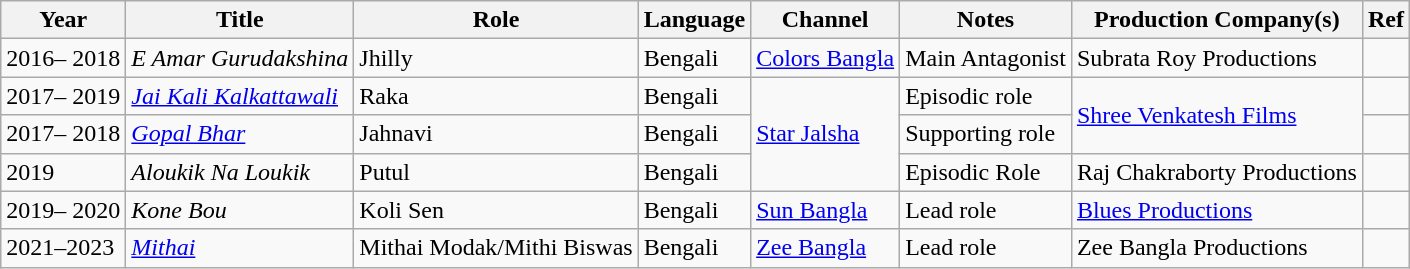<table class="wikitable">
<tr>
<th>Year</th>
<th>Title</th>
<th>Role</th>
<th>Language</th>
<th>Channel</th>
<th>Notes</th>
<th>Production Company(s)</th>
<th>Ref</th>
</tr>
<tr>
<td>2016– 2018</td>
<td><em>E Amar Gurudakshina</em></td>
<td>Jhilly</td>
<td>Bengali</td>
<td><a href='#'>Colors Bangla</a></td>
<td>Main Antagonist</td>
<td>Subrata Roy Productions</td>
<td></td>
</tr>
<tr>
<td>2017– 2019</td>
<td><em><a href='#'>Jai Kali Kalkattawali</a></em></td>
<td>Raka</td>
<td>Bengali</td>
<td rowspan=3><a href='#'>Star Jalsha</a></td>
<td>Episodic role</td>
<td rowspan=2><a href='#'>Shree Venkatesh Films</a></td>
<td></td>
</tr>
<tr>
<td>2017– 2018</td>
<td><em><a href='#'>Gopal Bhar</a></em></td>
<td>Jahnavi</td>
<td>Bengali</td>
<td>Supporting role</td>
<td></td>
</tr>
<tr>
<td>2019</td>
<td><em>Aloukik Na Loukik</em></td>
<td>Putul</td>
<td>Bengali</td>
<td>Episodic Role</td>
<td>Raj Chakraborty Productions</td>
<td></td>
</tr>
<tr>
<td>2019– 2020</td>
<td><em>Kone Bou</em></td>
<td>Koli Sen</td>
<td>Bengali</td>
<td><a href='#'>Sun Bangla</a></td>
<td>Lead role</td>
<td><a href='#'>Blues Productions</a></td>
<td></td>
</tr>
<tr>
<td>2021–2023</td>
<td><a href='#'><em>Mithai</em></a></td>
<td>Mithai Modak/Mithi Biswas</td>
<td>Bengali</td>
<td><a href='#'>Zee Bangla</a></td>
<td>Lead role</td>
<td>Zee Bangla Productions</td>
<td></td>
</tr>
</table>
